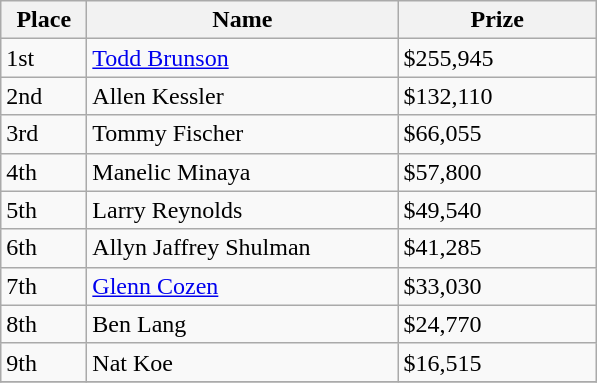<table class="wikitable">
<tr>
<th width="50">Place</th>
<th width="200">Name</th>
<th width="125">Prize</th>
</tr>
<tr>
<td>1st</td>
<td><a href='#'>Todd Brunson</a></td>
<td>$255,945</td>
</tr>
<tr>
<td>2nd</td>
<td>Allen Kessler</td>
<td>$132,110</td>
</tr>
<tr>
<td>3rd</td>
<td>Tommy Fischer</td>
<td>$66,055</td>
</tr>
<tr>
<td>4th</td>
<td>Manelic Minaya</td>
<td>$57,800</td>
</tr>
<tr>
<td>5th</td>
<td>Larry Reynolds</td>
<td>$49,540</td>
</tr>
<tr>
<td>6th</td>
<td>Allyn Jaffrey Shulman</td>
<td>$41,285</td>
</tr>
<tr>
<td>7th</td>
<td><a href='#'>Glenn Cozen</a></td>
<td>$33,030</td>
</tr>
<tr>
<td>8th</td>
<td>Ben Lang</td>
<td>$24,770</td>
</tr>
<tr>
<td>9th</td>
<td>Nat Koe</td>
<td>$16,515</td>
</tr>
<tr>
</tr>
</table>
